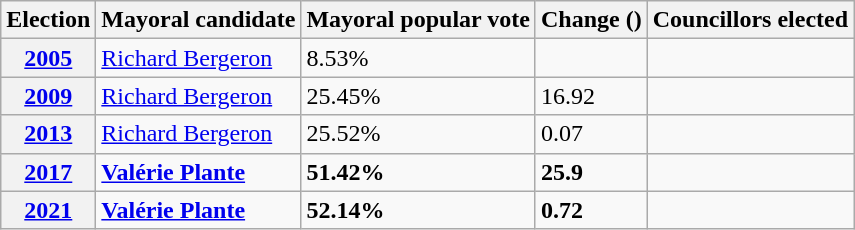<table class="wikitable sortable">
<tr>
<th>Election</th>
<th>Mayoral candidate</th>
<th>Mayoral popular vote</th>
<th>Change (<a href='#'></a>)</th>
<th>Councillors elected</th>
</tr>
<tr>
<th><a href='#'>2005</a></th>
<td><a href='#'>Richard Bergeron</a></td>
<td>8.53%</td>
<td></td>
<td></td>
</tr>
<tr>
<th><a href='#'>2009</a></th>
<td><a href='#'>Richard Bergeron</a></td>
<td>25.45%</td>
<td> 16.92</td>
<td></td>
</tr>
<tr>
<th><a href='#'>2013</a></th>
<td><a href='#'>Richard Bergeron</a></td>
<td>25.52%</td>
<td> 0.07</td>
<td></td>
</tr>
<tr>
<th><a href='#'>2017</a></th>
<td><strong><a href='#'>Valérie Plante</a></strong></td>
<td><strong>51.42%</strong></td>
<td><strong> 25.9</strong></td>
<td><strong></strong></td>
</tr>
<tr>
<th><a href='#'>2021</a></th>
<td><strong><a href='#'>Valérie Plante</a></strong></td>
<td><strong>52.14%</strong></td>
<td><strong> 0.72</strong></td>
<td><strong></strong></td>
</tr>
</table>
